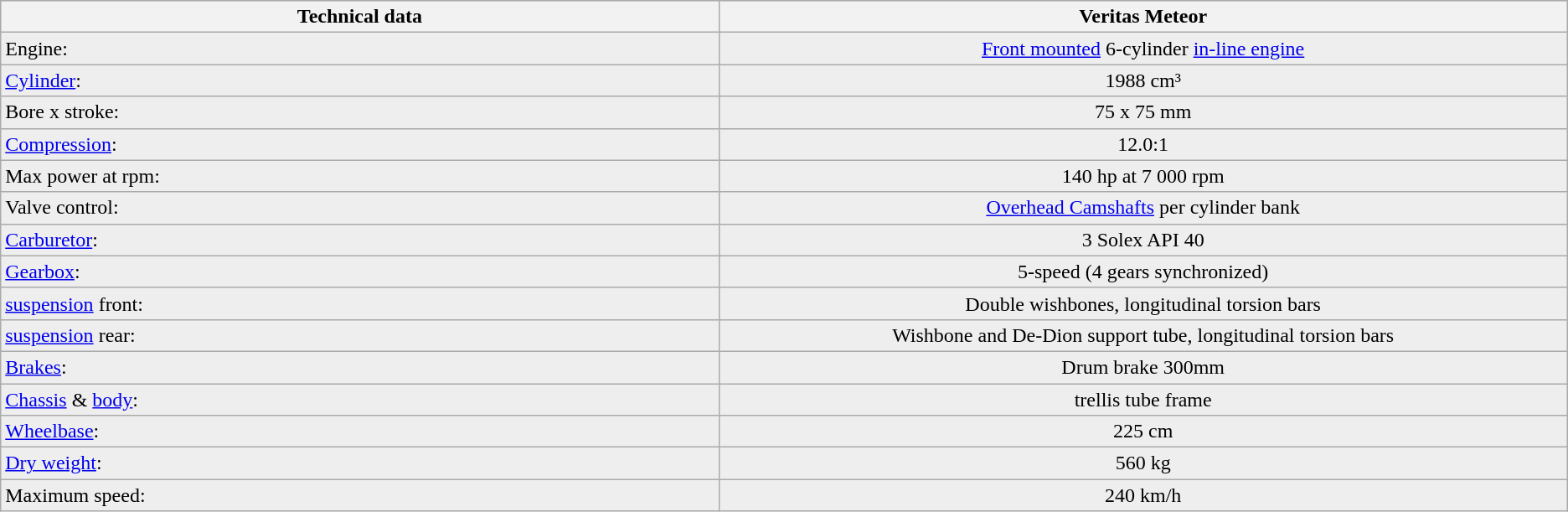<table class="prettytable">
<tr ---- bgcolor="#DDDDDD">
<th width="22%">Technical data</th>
<th width="26%">Veritas Meteor</th>
</tr>
<tr ---- bgcolor="#EEEEEE">
<td>Engine: </td>
<td align="center"><a href='#'>Front mounted</a> 6-cylinder <a href='#'>in-line engine</a></td>
</tr>
<tr ---- bgcolor="#EEEEEE">
<td><a href='#'>Cylinder</a>: </td>
<td align="center">1988 cm³</td>
</tr>
<tr ---- bgcolor="#EEEEEE">
<td>Bore x stroke: </td>
<td align="center">75 x 75 mm</td>
</tr>
<tr ---- bgcolor="#EEEEEE">
<td><a href='#'>Compression</a>: </td>
<td align="center">12.0:1</td>
</tr>
<tr ---- bgcolor="#EEEEEE">
<td>Max power at rpm: </td>
<td align="center">140 hp at 7 000 rpm</td>
</tr>
<tr ---- bgcolor="#EEEEEE">
<td>Valve control: </td>
<td align="center"><a href='#'>Overhead Camshafts</a> per cylinder bank</td>
</tr>
<tr ---- bgcolor="#EEEEEE">
<td><a href='#'>Carburetor</a>: </td>
<td align="center">3 Solex API 40</td>
</tr>
<tr ---- bgcolor="#EEEEEE">
<td><a href='#'>Gearbox</a>: </td>
<td align="center">5-speed (4 gears synchronized)</td>
</tr>
<tr ---- bgcolor="#EEEEEE">
<td><a href='#'>suspension</a> front: </td>
<td align="center">Double wishbones, longitudinal torsion bars</td>
</tr>
<tr ---- bgcolor="#EEEEEE">
<td><a href='#'>suspension</a> rear: </td>
<td align="center">Wishbone and De-Dion support tube, longitudinal torsion bars</td>
</tr>
<tr ---- bgcolor="#EEEEEE">
<td><a href='#'>Brakes</a>: </td>
<td align="center">Drum brake 300mm</td>
</tr>
<tr ---- bgcolor="#EEEEEE">
<td><a href='#'>Chassis</a> & <a href='#'>body</a>: </td>
<td align="center">trellis tube frame</td>
</tr>
<tr ---- bgcolor="#EEEEEE">
<td><a href='#'>Wheelbase</a>: </td>
<td align="center">225 cm</td>
</tr>
<tr ---- bgcolor="#EEEEEE">
<td><a href='#'>Dry weight</a>: </td>
<td align="center">560 kg</td>
</tr>
<tr ---- bgcolor="#EEEEEE">
<td>Maximum speed: </td>
<td align="center">240 km/h</td>
</tr>
</table>
